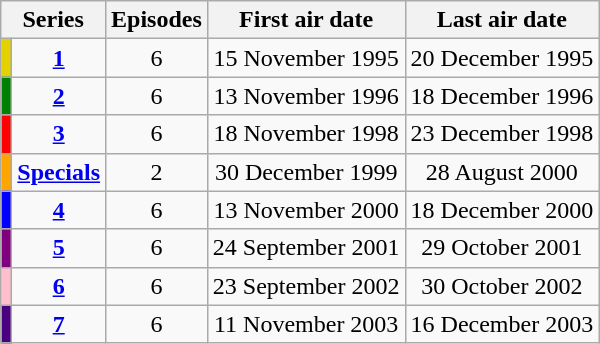<table class="wikitable" style=text-align:center;>
<tr>
<th colspan="2">Series</th>
<th>Episodes</th>
<th>First air date</th>
<th>Last air date</th>
</tr>
<tr>
<th style="background: #e4d100"></th>
<td style="text-align:center;"><strong><a href='#'>1</a></strong></td>
<td style="text-align:center;">6</td>
<td style="text-align:center;">15 November 1995</td>
<td style="text-align:center;">20 December 1995</td>
</tr>
<tr>
<td style="background:green; "></td>
<td style="text-align:center;"><strong><a href='#'>2</a></strong></td>
<td style="text-align:center;">6</td>
<td style="text-align:center;">13 November 1996</td>
<td style="text-align:center;">18 December 1996</td>
</tr>
<tr>
<td style="background:red; "></td>
<td style="text-align:center;"><strong><a href='#'>3</a></strong></td>
<td style="text-align:center;">6</td>
<td style="text-align:center;">18 November 1998</td>
<td style="text-align:center;">23 December 1998</td>
</tr>
<tr>
<td style="background:orange; "></td>
<td style="text-align:center;"><strong><a href='#'>Specials</a></strong></td>
<td style="text-align:center;">2</td>
<td style="text-align:center;">30 December 1999</td>
<td style="text-align:center;">28 August 2000</td>
</tr>
<tr>
<td style="background:blue; "></td>
<td style="text-align:center;"><strong><a href='#'>4</a></strong></td>
<td style="text-align:center;">6</td>
<td style="text-align:center;">13 November 2000</td>
<td style="text-align:center;">18 December 2000</td>
</tr>
<tr>
<td style="background:purple; "></td>
<td style="text-align:center;"><strong><a href='#'>5</a></strong></td>
<td style="text-align:center;">6</td>
<td style="text-align:center;">24 September 2001</td>
<td style="text-align:center;">29 October 2001</td>
</tr>
<tr>
<td style="background:pink; "></td>
<td style="text-align:center;"><strong><a href='#'>6</a></strong></td>
<td style="text-align:center;">6</td>
<td style="text-align:center;">23 September 2002</td>
<td style="text-align:center;">30 October 2002</td>
</tr>
<tr>
<td style="background:indigo; "></td>
<td style="text-align:center;"><strong><a href='#'>7</a></strong></td>
<td style="text-align:center;">6</td>
<td style="text-align:center;">11 November 2003</td>
<td style="text-align:center;">16 December 2003</td>
</tr>
</table>
